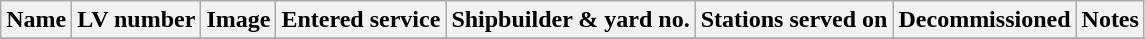<table class="wikitable" style="text-align:center">
<tr>
<th>Name</th>
<th>LV number</th>
<th>Image</th>
<th>Entered service</th>
<th>Shipbuilder & yard no.</th>
<th>Stations served on</th>
<th>Decommis­sioned</th>
<th>Notes</th>
</tr>
<tr>
</tr>
</table>
